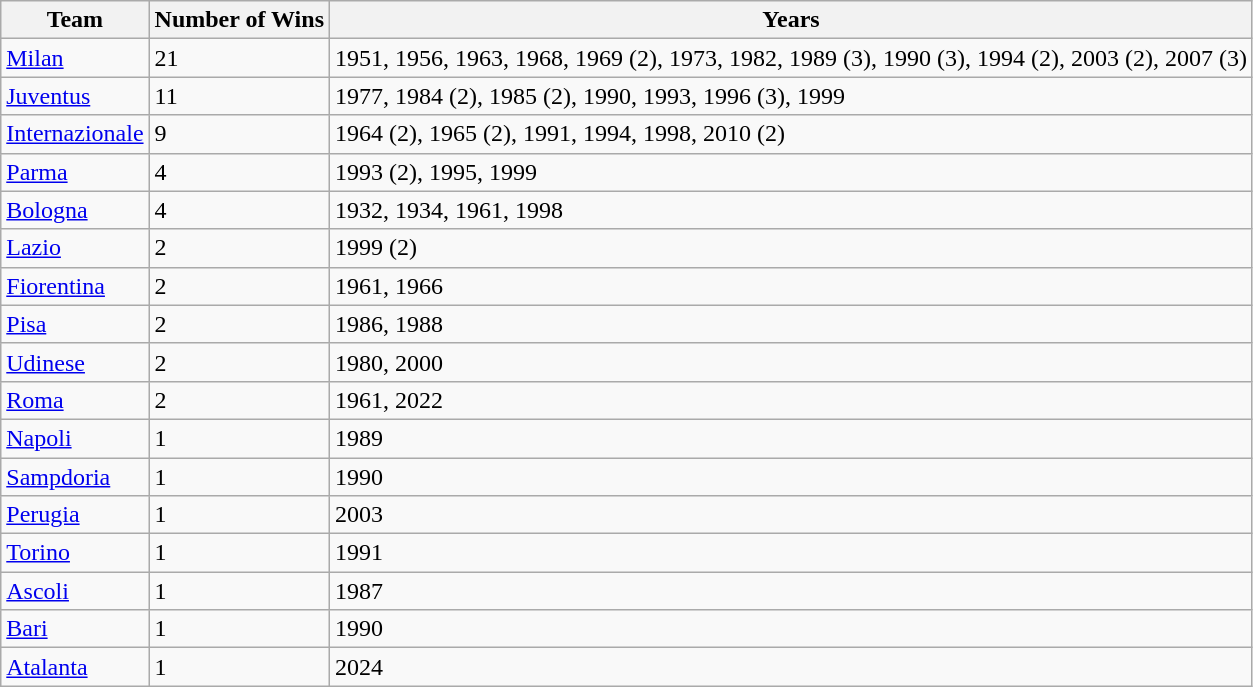<table class="wikitable">
<tr>
<th>Team</th>
<th>Number of Wins</th>
<th>Years</th>
</tr>
<tr>
<td><a href='#'>Milan</a></td>
<td>21</td>
<td>1951, 1956, 1963, 1968, 1969 (2), 1973, 1982, 1989 (3), 1990 (3), 1994 (2), 2003 (2), 2007 (3)</td>
</tr>
<tr>
<td><a href='#'>Juventus</a></td>
<td>11</td>
<td>1977, 1984 (2), 1985 (2), 1990, 1993, 1996 (3), 1999</td>
</tr>
<tr>
<td><a href='#'>Internazionale</a></td>
<td>9</td>
<td>1964 (2), 1965 (2), 1991, 1994, 1998, 2010 (2)</td>
</tr>
<tr>
<td><a href='#'>Parma</a></td>
<td>4</td>
<td>1993 (2), 1995, 1999</td>
</tr>
<tr>
<td><a href='#'>Bologna</a></td>
<td>4</td>
<td>1932, 1934, 1961, 1998</td>
</tr>
<tr>
<td><a href='#'>Lazio</a></td>
<td>2</td>
<td>1999 (2)</td>
</tr>
<tr>
<td><a href='#'>Fiorentina</a></td>
<td>2</td>
<td>1961, 1966</td>
</tr>
<tr>
<td><a href='#'>Pisa</a></td>
<td>2</td>
<td>1986, 1988</td>
</tr>
<tr>
<td><a href='#'>Udinese</a></td>
<td>2</td>
<td>1980, 2000</td>
</tr>
<tr>
<td><a href='#'>Roma</a></td>
<td>2</td>
<td>1961, 2022</td>
</tr>
<tr>
<td><a href='#'>Napoli</a></td>
<td>1</td>
<td>1989</td>
</tr>
<tr>
<td><a href='#'>Sampdoria</a></td>
<td>1</td>
<td>1990</td>
</tr>
<tr>
<td><a href='#'>Perugia</a></td>
<td>1</td>
<td>2003</td>
</tr>
<tr>
<td><a href='#'>Torino</a></td>
<td>1</td>
<td>1991</td>
</tr>
<tr>
<td><a href='#'>Ascoli</a></td>
<td>1</td>
<td>1987</td>
</tr>
<tr>
<td><a href='#'>Bari</a></td>
<td>1</td>
<td>1990</td>
</tr>
<tr>
<td><a href='#'>Atalanta</a></td>
<td>1</td>
<td>2024</td>
</tr>
</table>
